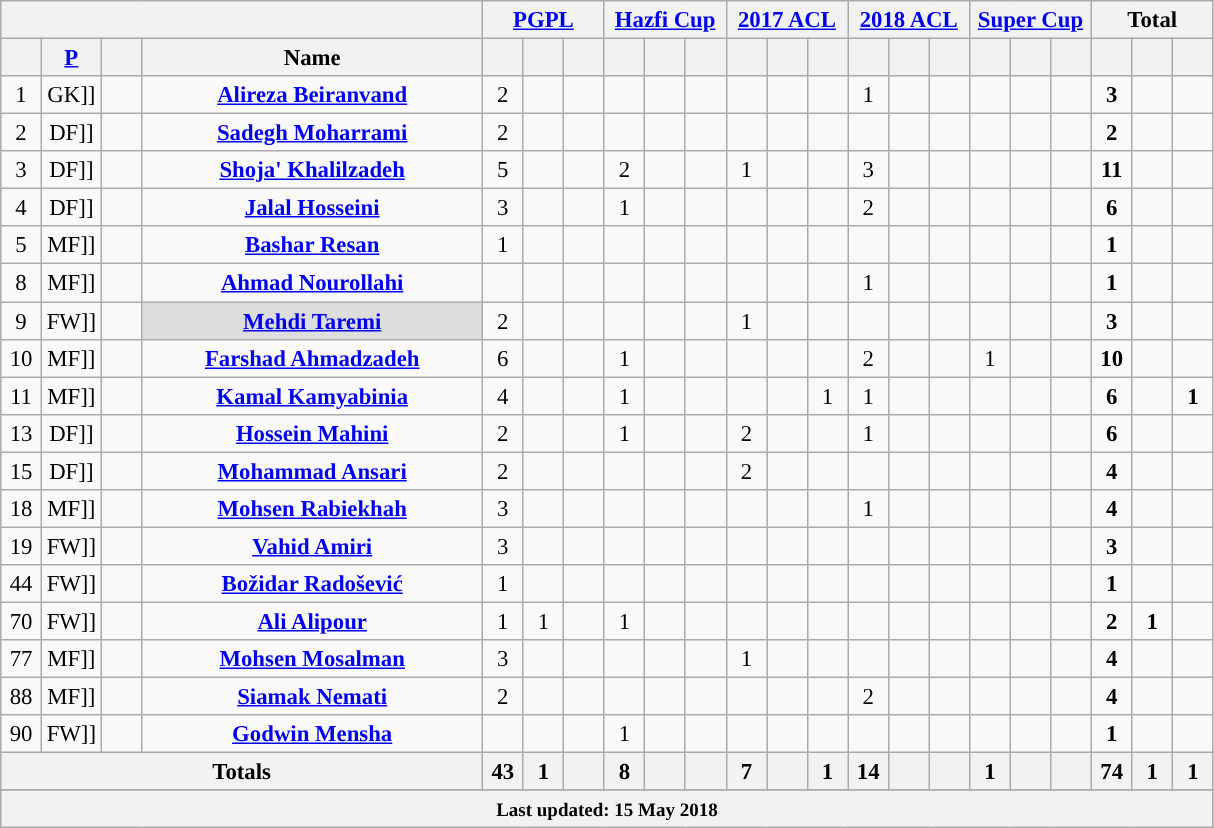<table class="wikitable sortable" style="text-align:center; font-size:95%;">
<tr>
<th colspan=4></th>
<th colspan=3><a href='#'>PGPL</a></th>
<th colspan=3><a href='#'>Hazfi Cup</a></th>
<th colspan=3><a href='#'>2017 ACL</a></th>
<th colspan=3><a href='#'>2018 ACL</a></th>
<th colspan=3><a href='#'>Super Cup</a></th>
<th colspan=3>Total</th>
</tr>
<tr>
<th width=20></th>
<th width=20><a href='#'>P</a></th>
<th width=20></th>
<th width=220>Name</th>
<th width=20></th>
<th width=20></th>
<th width=20></th>
<th width=20></th>
<th width=20></th>
<th width=20></th>
<th width=20></th>
<th width=20></th>
<th width=20></th>
<th width=20></th>
<th width=20></th>
<th width=20></th>
<th width=20></th>
<th width=20></th>
<th width=20></th>
<th width=20></th>
<th width=20></th>
<th width=20></th>
</tr>
<tr>
<td>1</td>
<td [[>GK]]</td>
<td></td>
<td><strong><a href='#'>Alireza Beiranvand</a></strong></td>
<td>2</td>
<td></td>
<td></td>
<td></td>
<td></td>
<td></td>
<td></td>
<td></td>
<td></td>
<td>1</td>
<td></td>
<td></td>
<td></td>
<td></td>
<td></td>
<td><strong>3</strong></td>
<td></td>
<td></td>
</tr>
<tr>
<td>2</td>
<td [[>DF]]</td>
<td></td>
<td><strong><a href='#'>Sadegh Moharrami</a></strong></td>
<td>2</td>
<td></td>
<td></td>
<td></td>
<td></td>
<td></td>
<td></td>
<td></td>
<td></td>
<td></td>
<td></td>
<td></td>
<td></td>
<td></td>
<td></td>
<td><strong>2</strong></td>
<td></td>
<td></td>
</tr>
<tr>
<td>3</td>
<td [[>DF]]</td>
<td></td>
<td><strong><a href='#'>Shoja' Khalilzadeh</a></strong></td>
<td>5</td>
<td></td>
<td></td>
<td>2</td>
<td></td>
<td></td>
<td>1</td>
<td></td>
<td></td>
<td>3</td>
<td></td>
<td></td>
<td></td>
<td></td>
<td></td>
<td><strong>11</strong></td>
<td></td>
<td></td>
</tr>
<tr>
<td>4</td>
<td [[>DF]]</td>
<td></td>
<td><strong><a href='#'>Jalal Hosseini</a></strong></td>
<td>3</td>
<td></td>
<td></td>
<td>1</td>
<td></td>
<td></td>
<td></td>
<td></td>
<td></td>
<td>2</td>
<td></td>
<td></td>
<td></td>
<td></td>
<td></td>
<td><strong>6</strong></td>
<td></td>
<td></td>
</tr>
<tr>
<td>5</td>
<td [[>MF]]</td>
<td></td>
<td><strong><a href='#'>Bashar Resan</a></strong></td>
<td>1</td>
<td></td>
<td></td>
<td></td>
<td></td>
<td></td>
<td></td>
<td></td>
<td></td>
<td></td>
<td></td>
<td></td>
<td></td>
<td></td>
<td></td>
<td><strong>1</strong></td>
<td></td>
<td></td>
</tr>
<tr>
<td>8</td>
<td [[>MF]]</td>
<td></td>
<td><strong><a href='#'>Ahmad Nourollahi</a></strong></td>
<td></td>
<td></td>
<td></td>
<td></td>
<td></td>
<td></td>
<td></td>
<td></td>
<td></td>
<td>1</td>
<td></td>
<td></td>
<td></td>
<td></td>
<td></td>
<td><strong>1</strong></td>
<td></td>
<td></td>
</tr>
<tr>
<td>9</td>
<td [[>FW]]</td>
<td></td>
<td style="background:#DDDDDD"><strong><a href='#'>Mehdi Taremi</a></strong></td>
<td>2</td>
<td></td>
<td></td>
<td></td>
<td></td>
<td></td>
<td>1</td>
<td></td>
<td></td>
<td></td>
<td></td>
<td></td>
<td></td>
<td></td>
<td></td>
<td><strong>3</strong></td>
<td></td>
<td></td>
</tr>
<tr>
<td>10</td>
<td [[>MF]]</td>
<td></td>
<td><strong><a href='#'>Farshad Ahmadzadeh</a></strong></td>
<td>6</td>
<td></td>
<td></td>
<td>1</td>
<td></td>
<td></td>
<td></td>
<td></td>
<td></td>
<td>2</td>
<td></td>
<td></td>
<td>1</td>
<td></td>
<td></td>
<td><strong>10</strong></td>
<td></td>
<td></td>
</tr>
<tr>
<td>11</td>
<td [[>MF]]</td>
<td></td>
<td><strong><a href='#'>Kamal Kamyabinia</a></strong></td>
<td>4</td>
<td></td>
<td></td>
<td>1</td>
<td></td>
<td></td>
<td></td>
<td></td>
<td>1</td>
<td>1</td>
<td></td>
<td></td>
<td></td>
<td></td>
<td></td>
<td><strong>6</strong></td>
<td></td>
<td><strong>1</strong></td>
</tr>
<tr>
<td>13</td>
<td [[>DF]]</td>
<td></td>
<td><strong><a href='#'>Hossein Mahini</a></strong></td>
<td>2</td>
<td></td>
<td></td>
<td>1</td>
<td></td>
<td></td>
<td>2</td>
<td></td>
<td></td>
<td>1</td>
<td></td>
<td></td>
<td></td>
<td></td>
<td></td>
<td><strong>6</strong></td>
<td></td>
<td></td>
</tr>
<tr>
<td>15</td>
<td [[>DF]]</td>
<td></td>
<td><strong><a href='#'>Mohammad Ansari</a></strong></td>
<td>2</td>
<td></td>
<td></td>
<td></td>
<td></td>
<td></td>
<td>2</td>
<td></td>
<td></td>
<td></td>
<td></td>
<td></td>
<td></td>
<td></td>
<td></td>
<td><strong>4</strong></td>
<td></td>
<td></td>
</tr>
<tr>
<td>18</td>
<td [[>MF]]</td>
<td></td>
<td><strong><a href='#'>Mohsen Rabiekhah</a></strong></td>
<td>3</td>
<td></td>
<td></td>
<td></td>
<td></td>
<td></td>
<td></td>
<td></td>
<td></td>
<td>1</td>
<td></td>
<td></td>
<td></td>
<td></td>
<td></td>
<td><strong>4</strong></td>
<td></td>
<td></td>
</tr>
<tr>
<td>19</td>
<td [[>FW]]</td>
<td></td>
<td><strong><a href='#'>Vahid Amiri</a></strong></td>
<td>3</td>
<td></td>
<td></td>
<td></td>
<td></td>
<td></td>
<td></td>
<td></td>
<td></td>
<td></td>
<td></td>
<td></td>
<td></td>
<td></td>
<td></td>
<td><strong>3</strong></td>
<td></td>
<td></td>
</tr>
<tr>
<td>44</td>
<td [[>FW]]</td>
<td></td>
<td><strong><a href='#'>Božidar Radošević</a></strong></td>
<td>1</td>
<td></td>
<td></td>
<td></td>
<td></td>
<td></td>
<td></td>
<td></td>
<td></td>
<td></td>
<td></td>
<td></td>
<td></td>
<td></td>
<td></td>
<td><strong>1</strong></td>
<td></td>
<td></td>
</tr>
<tr>
<td>70</td>
<td [[>FW]]</td>
<td></td>
<td><strong><a href='#'>Ali Alipour</a></strong></td>
<td>1</td>
<td>1</td>
<td></td>
<td>1</td>
<td></td>
<td></td>
<td></td>
<td></td>
<td></td>
<td></td>
<td></td>
<td></td>
<td></td>
<td></td>
<td></td>
<td><strong>2</strong></td>
<td><strong>1</strong></td>
<td></td>
</tr>
<tr>
<td>77</td>
<td [[>MF]]</td>
<td></td>
<td><strong><a href='#'>Mohsen Mosalman</a></strong></td>
<td>3</td>
<td></td>
<td></td>
<td></td>
<td></td>
<td></td>
<td>1</td>
<td></td>
<td></td>
<td></td>
<td></td>
<td></td>
<td></td>
<td></td>
<td></td>
<td><strong>4</strong></td>
<td></td>
<td></td>
</tr>
<tr>
<td>88</td>
<td [[>MF]]</td>
<td></td>
<td><strong><a href='#'>Siamak Nemati</a></strong></td>
<td>2</td>
<td></td>
<td></td>
<td></td>
<td></td>
<td></td>
<td></td>
<td></td>
<td></td>
<td>2</td>
<td></td>
<td></td>
<td></td>
<td></td>
<td></td>
<td><strong>4</strong></td>
<td></td>
<td></td>
</tr>
<tr>
<td>90</td>
<td [[>FW]]</td>
<td></td>
<td><strong><a href='#'>Godwin Mensha</a></strong></td>
<td></td>
<td></td>
<td></td>
<td>1</td>
<td></td>
<td></td>
<td></td>
<td></td>
<td></td>
<td></td>
<td></td>
<td></td>
<td></td>
<td></td>
<td></td>
<td><strong>1</strong></td>
<td></td>
<td></td>
</tr>
<tr>
<th colspan=4>Totals</th>
<th>43</th>
<th>1</th>
<th></th>
<th>8</th>
<th></th>
<th></th>
<th>7</th>
<th></th>
<th>1</th>
<th>14</th>
<th></th>
<th></th>
<th>1</th>
<th></th>
<th></th>
<th>74</th>
<th>1</th>
<th>1</th>
</tr>
<tr>
</tr>
<tr align=left style="background:#DCDCDC">
<th colspan="22"><small>Last updated: 15 May 2018</small></th>
</tr>
</table>
